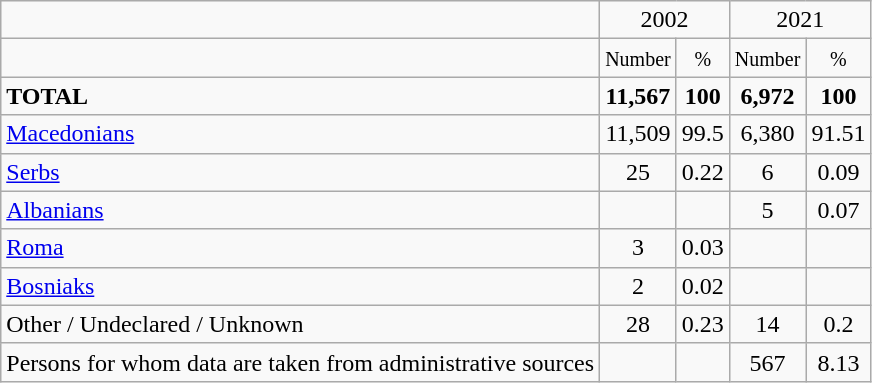<table class="wikitable">
<tr>
<td></td>
<td colspan="2" align="center">2002</td>
<td colspan="2" align="center">2021</td>
</tr>
<tr>
<td></td>
<td align="center"><small>Number</small></td>
<td align="center"><small>%</small></td>
<td align="center"><small>Number</small></td>
<td align="center"><small>%</small></td>
</tr>
<tr>
<td><strong>TOTAL</strong></td>
<td align="center"><strong>11,567</strong></td>
<td align="center"><strong>100</strong></td>
<td align="center"><strong>6,972</strong></td>
<td align="center"><strong>100</strong></td>
</tr>
<tr>
<td><a href='#'>Macedonians</a></td>
<td align="center">11,509</td>
<td align="center">99.5</td>
<td align="center">6,380</td>
<td align="center">91.51</td>
</tr>
<tr>
<td><a href='#'>Serbs</a></td>
<td align="center">25</td>
<td align="center">0.22</td>
<td align="center">6</td>
<td align="center">0.09</td>
</tr>
<tr>
<td><a href='#'>Albanians</a></td>
<td></td>
<td></td>
<td align="center">5</td>
<td align="center">0.07</td>
</tr>
<tr>
<td><a href='#'>Roma</a></td>
<td align="center">3</td>
<td align="center">0.03</td>
<td></td>
<td></td>
</tr>
<tr>
<td><a href='#'>Bosniaks</a></td>
<td align="center">2</td>
<td align="center">0.02</td>
<td></td>
<td></td>
</tr>
<tr>
<td>Other / Undeclared / Unknown</td>
<td align="center">28</td>
<td align="center">0.23</td>
<td align="center">14</td>
<td align="center">0.2</td>
</tr>
<tr>
<td>Persons for whom data are taken from administrative sources</td>
<td></td>
<td></td>
<td align="center">567</td>
<td align="center">8.13</td>
</tr>
</table>
